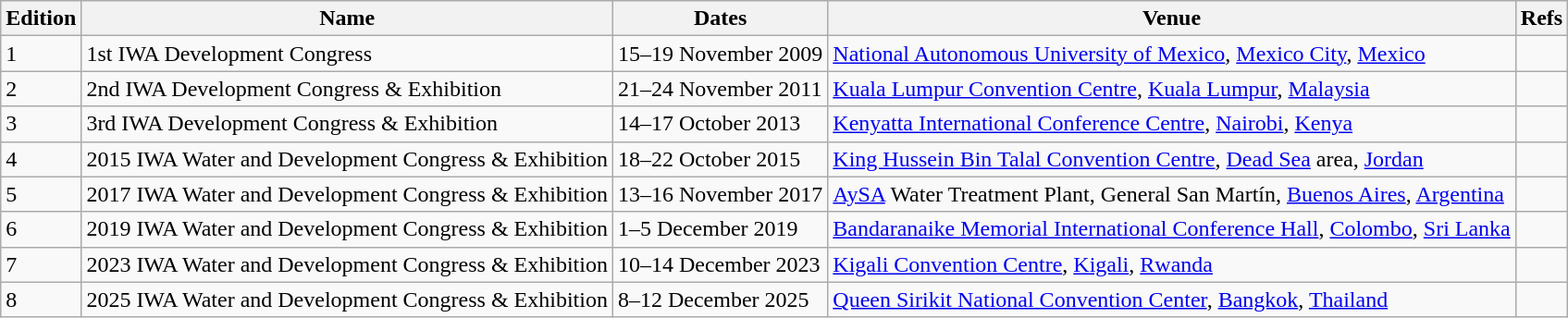<table class="wikitable">
<tr>
<th>Edition</th>
<th>Name</th>
<th>Dates</th>
<th>Venue</th>
<th>Refs</th>
</tr>
<tr>
<td>1</td>
<td>1st IWA Development Congress</td>
<td>15–19 November 2009</td>
<td><a href='#'>National Autonomous University of Mexico</a>, <a href='#'>Mexico City</a>, <a href='#'>Mexico</a></td>
<td></td>
</tr>
<tr>
<td>2</td>
<td>2nd IWA Development Congress & Exhibition</td>
<td>21–24 November 2011</td>
<td><a href='#'>Kuala Lumpur Convention Centre</a>, <a href='#'>Kuala Lumpur</a>, <a href='#'>Malaysia</a></td>
<td></td>
</tr>
<tr>
<td>3</td>
<td>3rd IWA Development Congress & Exhibition</td>
<td>14–17 October 2013</td>
<td><a href='#'>Kenyatta International Conference Centre</a>, <a href='#'>Nairobi</a>, <a href='#'>Kenya</a></td>
<td></td>
</tr>
<tr>
<td>4</td>
<td>2015 IWA Water and Development Congress & Exhibition</td>
<td>18–22 October 2015</td>
<td><a href='#'>King Hussein Bin Talal Convention Centre</a>, <a href='#'>Dead Sea</a> area, <a href='#'>Jordan</a></td>
<td></td>
</tr>
<tr>
<td>5</td>
<td>2017 IWA Water and Development Congress & Exhibition</td>
<td>13–16 November 2017</td>
<td><a href='#'>AySA</a> Water Treatment Plant, General San Martín, <a href='#'>Buenos Aires</a>, <a href='#'>Argentina</a></td>
<td></td>
</tr>
<tr>
<td>6</td>
<td>2019 IWA Water and Development Congress & Exhibition</td>
<td>1–5 December 2019</td>
<td><a href='#'>Bandaranaike Memorial International Conference Hall</a>, <a href='#'>Colombo</a>, <a href='#'>Sri Lanka</a></td>
<td></td>
</tr>
<tr>
<td>7</td>
<td>2023 IWA Water and Development Congress & Exhibition</td>
<td>10–14 December 2023</td>
<td><a href='#'>Kigali Convention Centre</a>, <a href='#'>Kigali</a>, <a href='#'>Rwanda</a></td>
<td></td>
</tr>
<tr>
<td>8</td>
<td>2025 IWA Water and Development Congress & Exhibition</td>
<td>8–12 December 2025</td>
<td><a href='#'>Queen Sirikit National Convention Center</a>, <a href='#'>Bangkok</a>, <a href='#'>Thailand</a></td>
<td></td>
</tr>
</table>
